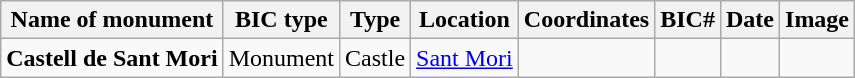<table class="wikitable">
<tr>
<th>Name of monument</th>
<th>BIC type</th>
<th>Type</th>
<th>Location</th>
<th>Coordinates</th>
<th>BIC#</th>
<th>Date</th>
<th>Image</th>
</tr>
<tr>
<td><strong>Castell de Sant Mori</strong></td>
<td>Monument</td>
<td>Castle</td>
<td><a href='#'>Sant Mori</a></td>
<td></td>
<td></td>
<td></td>
<td></td>
</tr>
</table>
